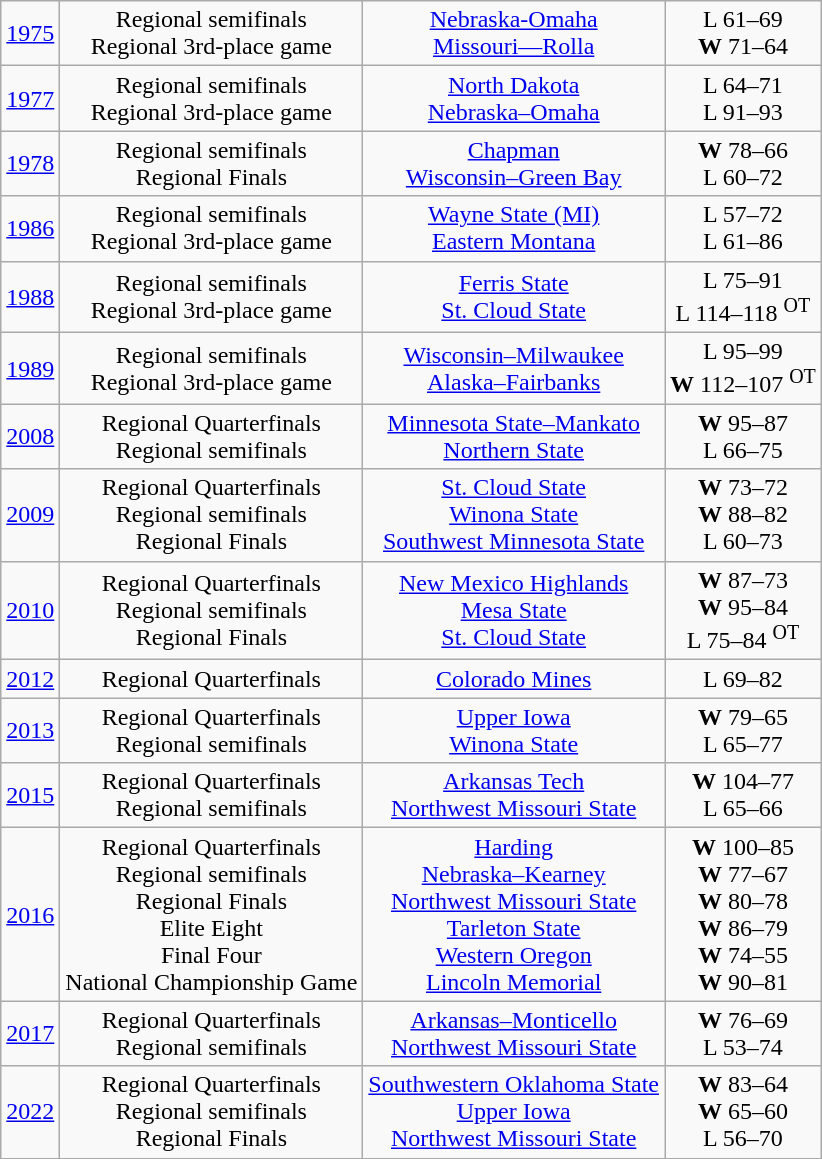<table class="wikitable">
<tr align="center">
<td><a href='#'>1975</a></td>
<td>Regional semifinals<br>Regional 3rd-place game</td>
<td><a href='#'>Nebraska-Omaha</a><br><a href='#'>Missouri—Rolla</a></td>
<td>L 61–69<br><strong>W</strong> 71–64</td>
</tr>
<tr align="center">
<td><a href='#'>1977</a></td>
<td>Regional semifinals<br>Regional 3rd-place game</td>
<td><a href='#'>North Dakota</a><br><a href='#'>Nebraska–Omaha</a></td>
<td>L 64–71<br>L 91–93</td>
</tr>
<tr align="center">
<td><a href='#'>1978</a></td>
<td>Regional semifinals<br>Regional Finals</td>
<td><a href='#'>Chapman</a><br><a href='#'>Wisconsin–Green Bay</a></td>
<td><strong>W</strong> 78–66<br>L 60–72</td>
</tr>
<tr align="center">
<td><a href='#'>1986</a></td>
<td>Regional semifinals<br>Regional 3rd-place game</td>
<td><a href='#'>Wayne State (MI)</a><br><a href='#'>Eastern Montana</a></td>
<td>L 57–72<br>L 61–86</td>
</tr>
<tr align="center">
<td><a href='#'>1988</a></td>
<td>Regional semifinals<br>Regional 3rd-place game</td>
<td><a href='#'>Ferris State</a><br><a href='#'>St. Cloud State</a></td>
<td>L 75–91<br>L 114–118 <sup>OT</sup></td>
</tr>
<tr align="center">
<td><a href='#'>1989</a></td>
<td>Regional semifinals<br>Regional 3rd-place game</td>
<td><a href='#'>Wisconsin–Milwaukee</a><br><a href='#'>Alaska–Fairbanks</a></td>
<td>L 95–99<br><strong>W</strong> 112–107 <sup>OT</sup></td>
</tr>
<tr align="center">
<td><a href='#'>2008</a></td>
<td>Regional Quarterfinals<br>Regional semifinals</td>
<td><a href='#'>Minnesota State–Mankato</a><br><a href='#'>Northern State</a></td>
<td><strong>W</strong> 95–87<br>L 66–75</td>
</tr>
<tr align="center">
<td><a href='#'>2009</a></td>
<td>Regional Quarterfinals<br>Regional semifinals<br>Regional Finals</td>
<td><a href='#'>St. Cloud State</a><br><a href='#'>Winona State</a><br><a href='#'>Southwest Minnesota State</a></td>
<td><strong>W</strong> 73–72<br><strong>W</strong> 88–82<br>L 60–73</td>
</tr>
<tr align="center">
<td><a href='#'>2010</a></td>
<td>Regional Quarterfinals<br>Regional semifinals<br>Regional Finals</td>
<td><a href='#'>New Mexico Highlands</a><br><a href='#'>Mesa State</a><br><a href='#'>St. Cloud State</a></td>
<td><strong>W</strong> 87–73<br><strong>W</strong> 95–84<br>L 75–84 <sup>OT</sup></td>
</tr>
<tr align="center">
<td><a href='#'>2012</a></td>
<td>Regional Quarterfinals</td>
<td><a href='#'>Colorado Mines</a></td>
<td>L 69–82</td>
</tr>
<tr align="center">
<td><a href='#'>2013</a></td>
<td>Regional Quarterfinals<br>Regional semifinals</td>
<td><a href='#'>Upper Iowa</a><br><a href='#'>Winona State</a></td>
<td><strong>W</strong> 79–65<br>L 65–77</td>
</tr>
<tr align="center">
<td><a href='#'>2015</a></td>
<td>Regional Quarterfinals<br>Regional semifinals</td>
<td><a href='#'>Arkansas Tech</a><br><a href='#'>Northwest Missouri State</a></td>
<td><strong>W</strong> 104–77<br>L 65–66</td>
</tr>
<tr align="center">
<td><a href='#'>2016</a></td>
<td>Regional Quarterfinals<br>Regional semifinals<br>Regional Finals<br>Elite Eight<br>Final Four<br>National Championship Game</td>
<td><a href='#'>Harding</a><br><a href='#'>Nebraska–Kearney</a><br><a href='#'>Northwest Missouri State</a><br><a href='#'>Tarleton State</a><br><a href='#'>Western Oregon</a><br><a href='#'>Lincoln Memorial</a></td>
<td><strong>W</strong> 100–85<br><strong>W</strong> 77–67<br><strong>W</strong> 80–78<br><strong>W</strong> 86–79<br><strong>W</strong> 74–55<br><strong>W</strong> 90–81</td>
</tr>
<tr align="center">
<td><a href='#'>2017</a></td>
<td>Regional Quarterfinals<br>Regional semifinals</td>
<td><a href='#'>Arkansas–Monticello</a><br><a href='#'>Northwest Missouri State</a></td>
<td><strong>W</strong> 76–69<br>L 53–74</td>
</tr>
<tr align="center">
<td><a href='#'>2022</a></td>
<td>Regional Quarterfinals<br>Regional semifinals<br>Regional Finals</td>
<td><a href='#'>Southwestern Oklahoma State</a><br><a href='#'>Upper Iowa</a><br><a href='#'>Northwest Missouri State</a></td>
<td><strong>W</strong> 83–64<br><strong>W</strong> 65–60<br>L 56–70</td>
</tr>
<tr align="center">
</tr>
</table>
